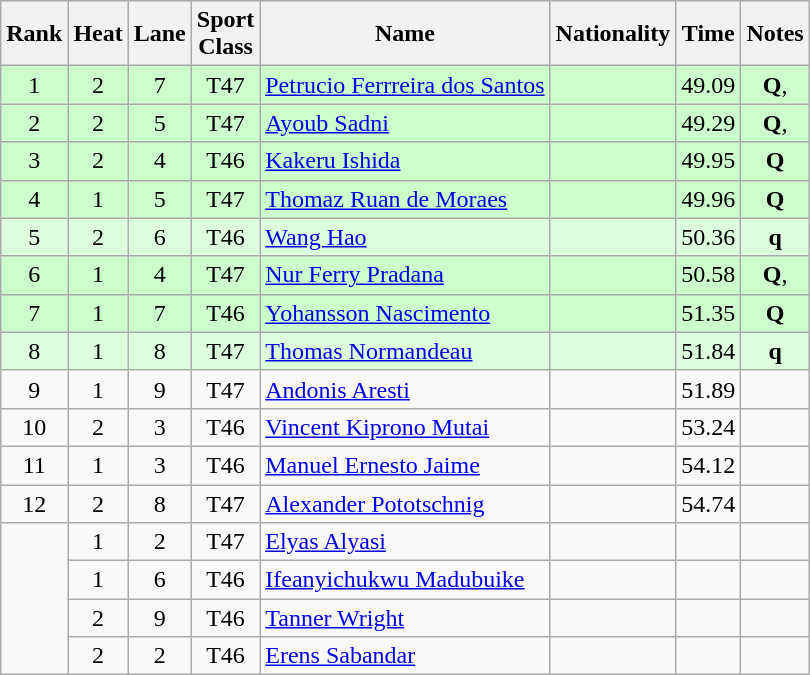<table class="wikitable sortable" style="text-align:center">
<tr>
<th>Rank</th>
<th>Heat</th>
<th>Lane</th>
<th>Sport<br>Class</th>
<th>Name</th>
<th>Nationality</th>
<th>Time</th>
<th>Notes</th>
</tr>
<tr bgcolor="ccffcc">
<td>1</td>
<td>2</td>
<td>7</td>
<td>T47</td>
<td align="left"><a href='#'>Petrucio Ferrreira dos Santos</a></td>
<td align="left"></td>
<td>49.09</td>
<td><strong>Q</strong>, </td>
</tr>
<tr bgcolor="ccffcc">
<td>2</td>
<td>2</td>
<td>5</td>
<td>T47</td>
<td align="left"><a href='#'>Ayoub Sadni</a></td>
<td align="left"></td>
<td>49.29</td>
<td><strong>Q</strong>, </td>
</tr>
<tr bgcolor="ccffcc">
<td>3</td>
<td>2</td>
<td>4</td>
<td>T46</td>
<td align="left"><a href='#'>Kakeru Ishida</a></td>
<td align="left"></td>
<td>49.95</td>
<td><strong>Q</strong></td>
</tr>
<tr bgcolor="ccffcc">
<td>4</td>
<td>1</td>
<td>5</td>
<td>T47</td>
<td align="left"><a href='#'>Thomaz Ruan de Moraes</a></td>
<td align="left"></td>
<td>49.96</td>
<td><strong>Q</strong></td>
</tr>
<tr bgcolor="ddffdd">
<td>5</td>
<td>2</td>
<td>6</td>
<td>T46</td>
<td align="left"><a href='#'>Wang Hao</a></td>
<td align="left"></td>
<td>50.36</td>
<td><strong>q</strong></td>
</tr>
<tr bgcolor="ccffcc">
<td>6</td>
<td>1</td>
<td>4</td>
<td>T47</td>
<td align="left"><a href='#'>Nur Ferry Pradana</a></td>
<td align="left"></td>
<td>50.58</td>
<td><strong>Q</strong>, </td>
</tr>
<tr bgcolor="ccffcc">
<td>7</td>
<td>1</td>
<td>7</td>
<td>T46</td>
<td align="left"><a href='#'>Yohansson Nascimento</a></td>
<td align="left"></td>
<td>51.35</td>
<td><strong>Q</strong></td>
</tr>
<tr bgcolor="ddffdd">
<td>8</td>
<td>1</td>
<td>8</td>
<td>T47</td>
<td align="left"><a href='#'>Thomas Normandeau</a></td>
<td align="left"></td>
<td>51.84</td>
<td><strong>q</strong></td>
</tr>
<tr>
<td>9</td>
<td>1</td>
<td>9</td>
<td>T47</td>
<td align="left"><a href='#'>Andonis Aresti</a></td>
<td align="left"></td>
<td>51.89</td>
<td></td>
</tr>
<tr>
<td>10</td>
<td>2</td>
<td>3</td>
<td>T46</td>
<td align="left"><a href='#'>Vincent Kiprono Mutai</a></td>
<td align="left"></td>
<td>53.24</td>
<td></td>
</tr>
<tr>
<td>11</td>
<td>1</td>
<td>3</td>
<td>T46</td>
<td align="left"><a href='#'>Manuel Ernesto Jaime</a></td>
<td align="left"></td>
<td>54.12</td>
<td></td>
</tr>
<tr>
<td>12</td>
<td>2</td>
<td>8</td>
<td>T47</td>
<td align="left"><a href='#'>Alexander Pototschnig</a></td>
<td align="left"></td>
<td>54.74</td>
<td></td>
</tr>
<tr>
<td rowspan="4"></td>
<td>1</td>
<td>2</td>
<td>T47</td>
<td align="left"><a href='#'>Elyas Alyasi</a></td>
<td align="left"></td>
<td></td>
<td></td>
</tr>
<tr>
<td>1</td>
<td>6</td>
<td>T46</td>
<td align="left"><a href='#'>Ifeanyichukwu Madubuike</a></td>
<td align="left"></td>
<td></td>
<td></td>
</tr>
<tr>
<td>2</td>
<td>9</td>
<td>T46</td>
<td align="left"><a href='#'>Tanner Wright</a></td>
<td align="left"></td>
<td></td>
<td></td>
</tr>
<tr>
<td>2</td>
<td>2</td>
<td>T46</td>
<td align="left"><a href='#'>Erens Sabandar</a></td>
<td align="left"></td>
<td></td>
<td></td>
</tr>
</table>
